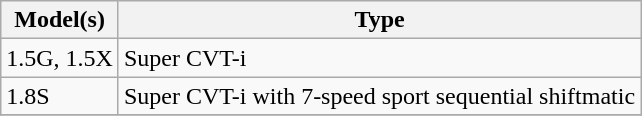<table class="wikitable">
<tr>
<th>Model(s)</th>
<th>Type</th>
</tr>
<tr>
<td>1.5G, 1.5X</td>
<td>Super CVT-i</td>
</tr>
<tr>
<td>1.8S</td>
<td>Super CVT-i with 7-speed sport sequential shiftmatic</td>
</tr>
<tr>
</tr>
</table>
